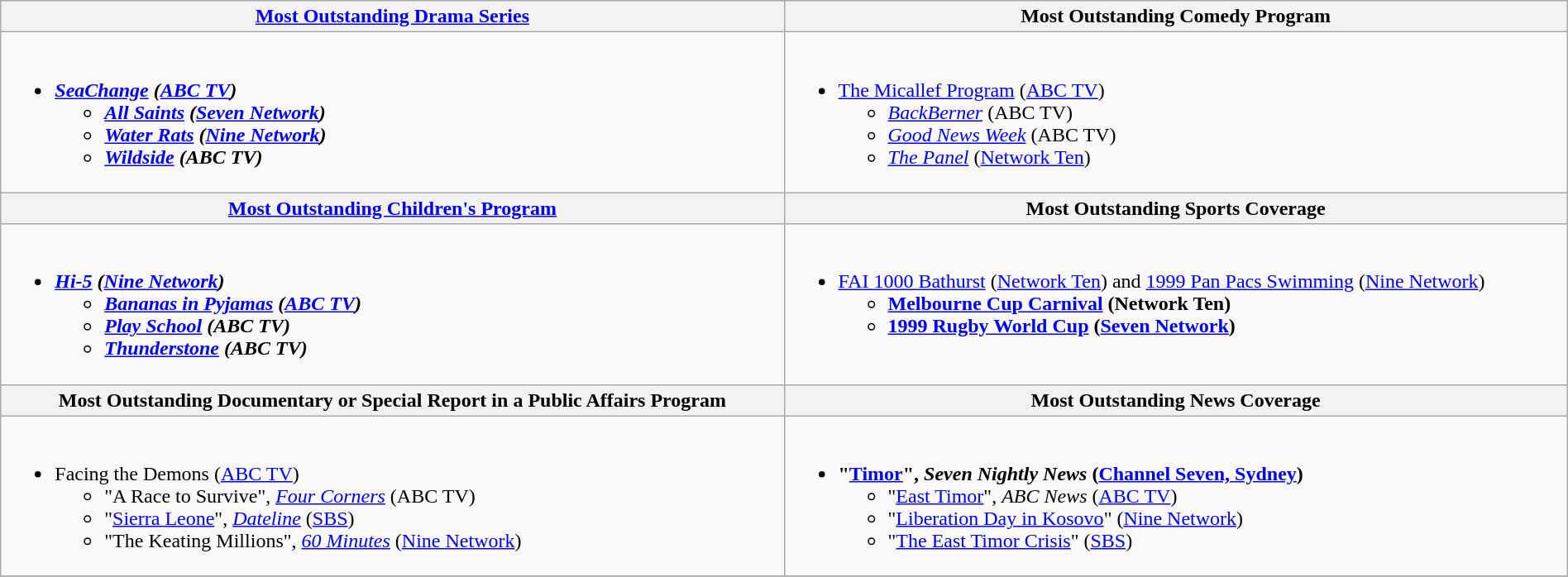<table class=wikitable width="100%">
<tr>
<th width="50%"><a href='#'>Most Outstanding Drama Series</a></th>
<th width="50%">Most Outstanding Comedy Program</th>
</tr>
<tr>
<td valign="top"><br><ul><li><strong><em><a href='#'>SeaChange</a><em> (<a href='#'>ABC TV</a>)<strong><ul><li></em><a href='#'>All Saints</a><em> (<a href='#'>Seven Network</a>)</li><li></em><a href='#'>Water Rats</a><em> (<a href='#'>Nine Network</a>)</li><li></em><a href='#'>Wildside</a><em> (ABC TV)</li></ul></li></ul></td>
<td valign="top"><br><ul><li></em></strong><a href='#'>The Micallef Program</a></em> (<a href='#'>ABC TV</a>)</strong><ul><li><em><a href='#'>BackBerner</a></em> (ABC TV)</li><li><em><a href='#'>Good News Week</a></em> (ABC TV)</li><li><em><a href='#'>The Panel</a></em> (<a href='#'>Network Ten</a>)</li></ul></li></ul></td>
</tr>
<tr>
<th width="50%"><a href='#'>Most Outstanding Children's Program</a></th>
<th width="50%">Most Outstanding Sports Coverage</th>
</tr>
<tr>
<td valign="top"><br><ul><li><strong><em><a href='#'>Hi-5</a><em> (<a href='#'>Nine Network</a>)<strong><ul><li></em><a href='#'>Bananas in Pyjamas</a><em> (<a href='#'>ABC TV</a>)</li><li></em><a href='#'>Play School</a><em> (ABC TV)</li><li></em><a href='#'>Thunderstone</a><em> (ABC TV)</li></ul></li></ul></td>
<td valign="top"><br><ul><li></strong><a href='#'>FAI 1000 Bathurst</a> (<a href='#'>Network Ten</a>) and <a href='#'>1999 Pan Pacs Swimming</a> (<a href='#'>Nine Network</a>)<strong><ul><li><a href='#'>Melbourne Cup Carnival</a> (Network Ten)</li><li><a href='#'>1999 Rugby World Cup</a> (<a href='#'>Seven Network</a>)</li></ul></li></ul></td>
</tr>
<tr>
<th width="50%">Most Outstanding Documentary or Special Report in a Public Affairs Program</th>
<th width="50%">Most Outstanding News Coverage</th>
</tr>
<tr>
<td valign="top"><br><ul><li></em></strong>Facing the Demons</em> (<a href='#'>ABC TV</a>)</strong><ul><li>"A Race to Survive", <em><a href='#'>Four Corners</a></em> (ABC TV)</li><li>"<a href='#'>Sierra Leone</a>", <em><a href='#'>Dateline</a></em> (<a href='#'>SBS</a>)</li><li>"The Keating Millions", <em><a href='#'>60 Minutes</a></em> (<a href='#'>Nine Network</a>)</li></ul></li></ul></td>
<td valign="top"><br><ul><li><strong>"<a href='#'>Timor</a>", <em>Seven Nightly News</em> (<a href='#'>Channel Seven, Sydney</a>)</strong><ul><li>"<a href='#'>East Timor</a>", <em>ABC News</em> (<a href='#'>ABC TV</a>)</li><li>"<a href='#'>Liberation Day in Kosovo</a>" (<a href='#'>Nine Network</a>)</li><li>"<a href='#'>The East Timor Crisis</a>" (<a href='#'>SBS</a>)</li></ul></li></ul></td>
</tr>
<tr>
</tr>
</table>
